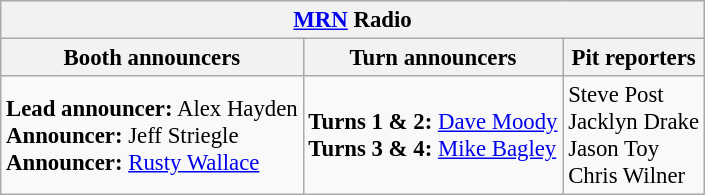<table class="wikitable" style="font-size: 95%;">
<tr>
<th colspan="3"><a href='#'>MRN</a> Radio</th>
</tr>
<tr>
<th>Booth announcers</th>
<th>Turn announcers</th>
<th>Pit reporters</th>
</tr>
<tr>
<td><strong>Lead announcer:</strong> Alex Hayden<br><strong>Announcer:</strong> Jeff Striegle<br><strong>Announcer:</strong> <a href='#'>Rusty Wallace</a></td>
<td><strong>Turns 1 & 2:</strong> <a href='#'>Dave Moody</a><br><strong>Turns 3 & 4:</strong> <a href='#'>Mike Bagley</a></td>
<td>Steve Post<br>Jacklyn Drake<br>Jason Toy<br>Chris Wilner</td>
</tr>
</table>
